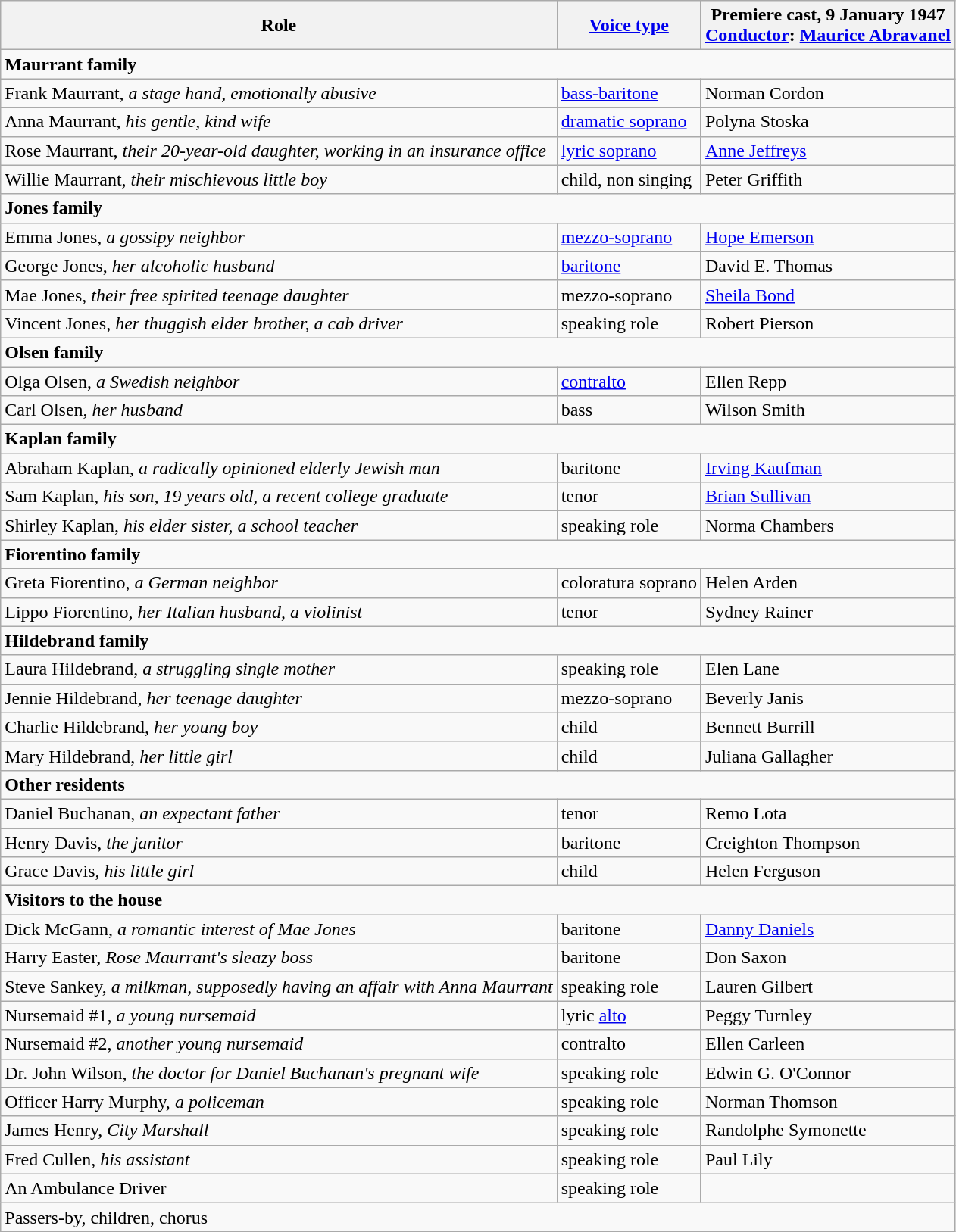<table class="wikitable">
<tr>
<th>Role</th>
<th><a href='#'>Voice type</a></th>
<th>Premiere cast, 9 January 1947<br><a href='#'>Conductor</a>: <a href='#'>Maurice Abravanel</a></th>
</tr>
<tr>
<td colspan="3"><strong>Maurrant family</strong></td>
</tr>
<tr>
<td>Frank Maurrant, <em>a stage hand, emotionally abusive</em></td>
<td><a href='#'>bass-baritone</a></td>
<td>Norman Cordon</td>
</tr>
<tr>
<td>Anna Maurrant, <em>his gentle, kind wife</em></td>
<td><a href='#'>dramatic soprano</a></td>
<td>Polyna Stoska</td>
</tr>
<tr>
<td>Rose Maurrant, <em>their 20-year-old daughter, working in an insurance office</em></td>
<td><a href='#'>lyric soprano</a></td>
<td><a href='#'>Anne Jeffreys</a></td>
</tr>
<tr>
<td>Willie Maurrant, <em>their mischievous little boy</em></td>
<td>child, non singing</td>
<td>Peter Griffith</td>
</tr>
<tr>
<td colspan="3"><strong>Jones family</strong></td>
</tr>
<tr>
<td>Emma Jones, <em>a gossipy neighbor</em></td>
<td><a href='#'>mezzo-soprano</a></td>
<td><a href='#'>Hope Emerson</a></td>
</tr>
<tr>
<td>George Jones, <em>her alcoholic husband</em></td>
<td><a href='#'>baritone</a></td>
<td>David E. Thomas</td>
</tr>
<tr>
<td>Mae Jones, <em>their free spirited teenage daughter</em></td>
<td>mezzo-soprano</td>
<td><a href='#'>Sheila Bond</a></td>
</tr>
<tr>
<td>Vincent Jones, <em>her thuggish elder brother, a cab driver</em></td>
<td>speaking role</td>
<td>Robert Pierson</td>
</tr>
<tr>
<td colspan="3"><strong>Olsen family</strong></td>
</tr>
<tr>
<td>Olga Olsen, <em>a Swedish neighbor</em></td>
<td><a href='#'>contralto</a></td>
<td>Ellen Repp</td>
</tr>
<tr>
<td>Carl Olsen, <em>her husband</em></td>
<td>bass</td>
<td>Wilson Smith</td>
</tr>
<tr>
<td colspan="3"><strong>Kaplan family</strong></td>
</tr>
<tr>
<td>Abraham Kaplan, <em>a radically opinioned elderly Jewish man</em></td>
<td>baritone</td>
<td><a href='#'>Irving Kaufman</a></td>
</tr>
<tr>
<td>Sam Kaplan, <em>his son, 19 years old, a recent college graduate</em></td>
<td>tenor</td>
<td><a href='#'>Brian Sullivan</a></td>
</tr>
<tr>
<td>Shirley Kaplan, <em>his elder sister, a school teacher</em></td>
<td>speaking role</td>
<td>Norma Chambers</td>
</tr>
<tr>
<td colspan="3"><strong>Fiorentino family</strong></td>
</tr>
<tr>
<td>Greta Fiorentino, <em>a German neighbor</em></td>
<td>coloratura soprano</td>
<td>Helen Arden</td>
</tr>
<tr>
<td>Lippo Fiorentino, <em>her Italian husband, a violinist</em></td>
<td>tenor</td>
<td>Sydney Rainer</td>
</tr>
<tr>
<td colspan="3"><strong>Hildebrand family</strong></td>
</tr>
<tr>
<td>Laura Hildebrand, <em>a struggling single mother</em></td>
<td>speaking role</td>
<td>Elen Lane</td>
</tr>
<tr>
<td>Jennie Hildebrand, <em>her teenage daughter</em></td>
<td>mezzo-soprano</td>
<td>Beverly Janis</td>
</tr>
<tr>
<td>Charlie Hildebrand, <em>her young boy</em></td>
<td>child</td>
<td>Bennett Burrill</td>
</tr>
<tr>
<td>Mary Hildebrand, <em>her little girl</em></td>
<td>child</td>
<td>Juliana Gallagher</td>
</tr>
<tr>
<td colspan="3"><strong>Other residents</strong></td>
</tr>
<tr>
<td>Daniel Buchanan, <em>an expectant father</em></td>
<td>tenor</td>
<td>Remo Lota</td>
</tr>
<tr>
<td>Henry Davis, <em>the janitor</em></td>
<td>baritone</td>
<td>Creighton Thompson</td>
</tr>
<tr>
<td>Grace Davis, <em>his little girl</em></td>
<td>child</td>
<td>Helen Ferguson</td>
</tr>
<tr>
<td colspan="3"><strong>Visitors to the house</strong></td>
</tr>
<tr>
<td>Dick McGann, <em>a romantic interest of Mae Jones</em></td>
<td>baritone</td>
<td><a href='#'>Danny Daniels</a></td>
</tr>
<tr>
<td>Harry Easter, <em>Rose Maurrant's sleazy boss</em></td>
<td>baritone</td>
<td>Don Saxon</td>
</tr>
<tr>
<td>Steve Sankey, <em>a milkman, supposedly having an affair with Anna Maurrant</em></td>
<td>speaking role</td>
<td>Lauren Gilbert</td>
</tr>
<tr>
<td>Nursemaid #1, <em>a young nursemaid</em></td>
<td>lyric <a href='#'>alto</a></td>
<td>Peggy Turnley</td>
</tr>
<tr>
<td>Nursemaid #2, <em>another young nursemaid</em></td>
<td>contralto</td>
<td>Ellen Carleen</td>
</tr>
<tr>
<td>Dr. John Wilson, <em>the doctor for Daniel Buchanan's pregnant wife</em></td>
<td>speaking role</td>
<td>Edwin G. O'Connor</td>
</tr>
<tr>
<td>Officer Harry Murphy, <em>a policeman</em></td>
<td>speaking role</td>
<td>Norman Thomson</td>
</tr>
<tr>
<td>James Henry, <em>City Marshall</em></td>
<td>speaking role</td>
<td>Randolphe Symonette</td>
</tr>
<tr>
<td>Fred Cullen, <em>his assistant</em></td>
<td>speaking role</td>
<td>Paul Lily</td>
</tr>
<tr>
<td>An Ambulance Driver</td>
<td>speaking role</td>
<td></td>
</tr>
<tr>
<td colspan=3>Passers-by, children, chorus</td>
</tr>
</table>
